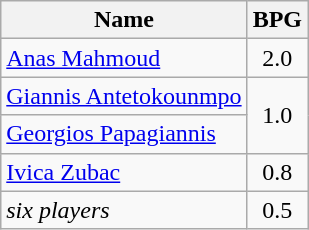<table class=wikitable>
<tr>
<th>Name</th>
<th>BPG</th>
</tr>
<tr>
<td> <a href='#'>Anas Mahmoud</a></td>
<td align=center>2.0</td>
</tr>
<tr>
<td> <a href='#'>Giannis Antetokounmpo</a></td>
<td align=center rowspan=2>1.0</td>
</tr>
<tr>
<td> <a href='#'>Georgios Papagiannis</a></td>
</tr>
<tr>
<td> <a href='#'>Ivica Zubac</a></td>
<td align=center>0.8</td>
</tr>
<tr>
<td><em>six players</em></td>
<td align=center>0.5</td>
</tr>
</table>
